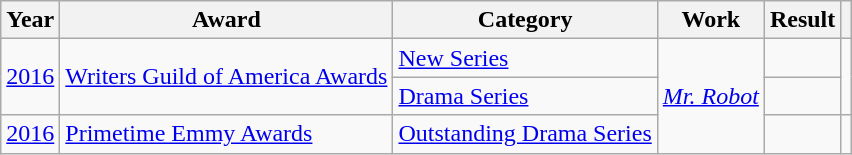<table class="wikitable plainrowheaders sortable" style="margin-right: 0;">
<tr>
<th scope="col">Year</th>
<th scope="col">Award</th>
<th scope="col">Category</th>
<th scope="col">Work</th>
<th scope="col">Result</th>
<th scope="col" class="unsortable"></th>
</tr>
<tr>
<td rowspan="2"><a href='#'>2016</a></td>
<td rowspan="2"><a href='#'>Writers Guild of America Awards</a></td>
<td><a href='#'>New Series</a></td>
<td rowspan="3"><em><a href='#'>Mr. Robot</a></em></td>
<td></td>
<td rowspan="2"></td>
</tr>
<tr>
<td><a href='#'>Drama Series</a></td>
<td></td>
</tr>
<tr>
<td><a href='#'>2016</a></td>
<td><a href='#'>Primetime Emmy Awards</a></td>
<td><a href='#'>Outstanding Drama Series</a></td>
<td></td>
<td></td>
</tr>
</table>
